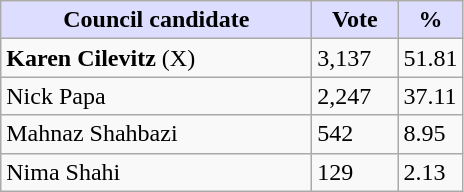<table class="wikitable">
<tr>
<th style="background:#ddf; width:200px;">Council candidate</th>
<th style="background:#ddf; width:50px;">Vote</th>
<th style="background:#ddf; width:30px;">%</th>
</tr>
<tr>
<td><strong>Karen Cilevitz</strong> (X)</td>
<td>3,137</td>
<td>51.81</td>
</tr>
<tr>
<td>Nick Papa</td>
<td>2,247</td>
<td>37.11</td>
</tr>
<tr>
<td>Mahnaz Shahbazi</td>
<td>542</td>
<td>8.95</td>
</tr>
<tr>
<td>Nima Shahi</td>
<td>129</td>
<td>2.13</td>
</tr>
</table>
